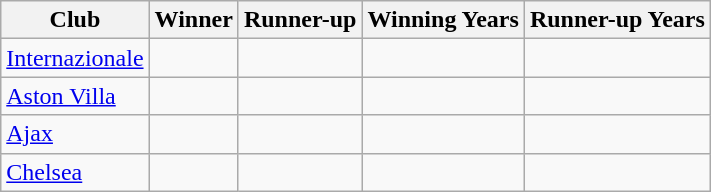<table class="wikitable plainrowheaders sortable">
<tr>
<th scope=col>Club</th>
<th scope=col>Winner</th>
<th scope=col>Runner-up</th>
<th scope=col>Winning Years</th>
<th scope=col>Runner-up Years</th>
</tr>
<tr>
<td> <a href='#'>Internazionale</a></td>
<td></td>
<td></td>
<td></td>
<td></td>
</tr>
<tr>
<td> <a href='#'>Aston Villa</a></td>
<td></td>
<td></td>
<td></td>
<td></td>
</tr>
<tr>
<td> <a href='#'>Ajax</a></td>
<td></td>
<td></td>
<td></td>
<td></td>
</tr>
<tr>
<td> <a href='#'>Chelsea</a></td>
<td></td>
<td></td>
<td></td>
<td></td>
</tr>
</table>
